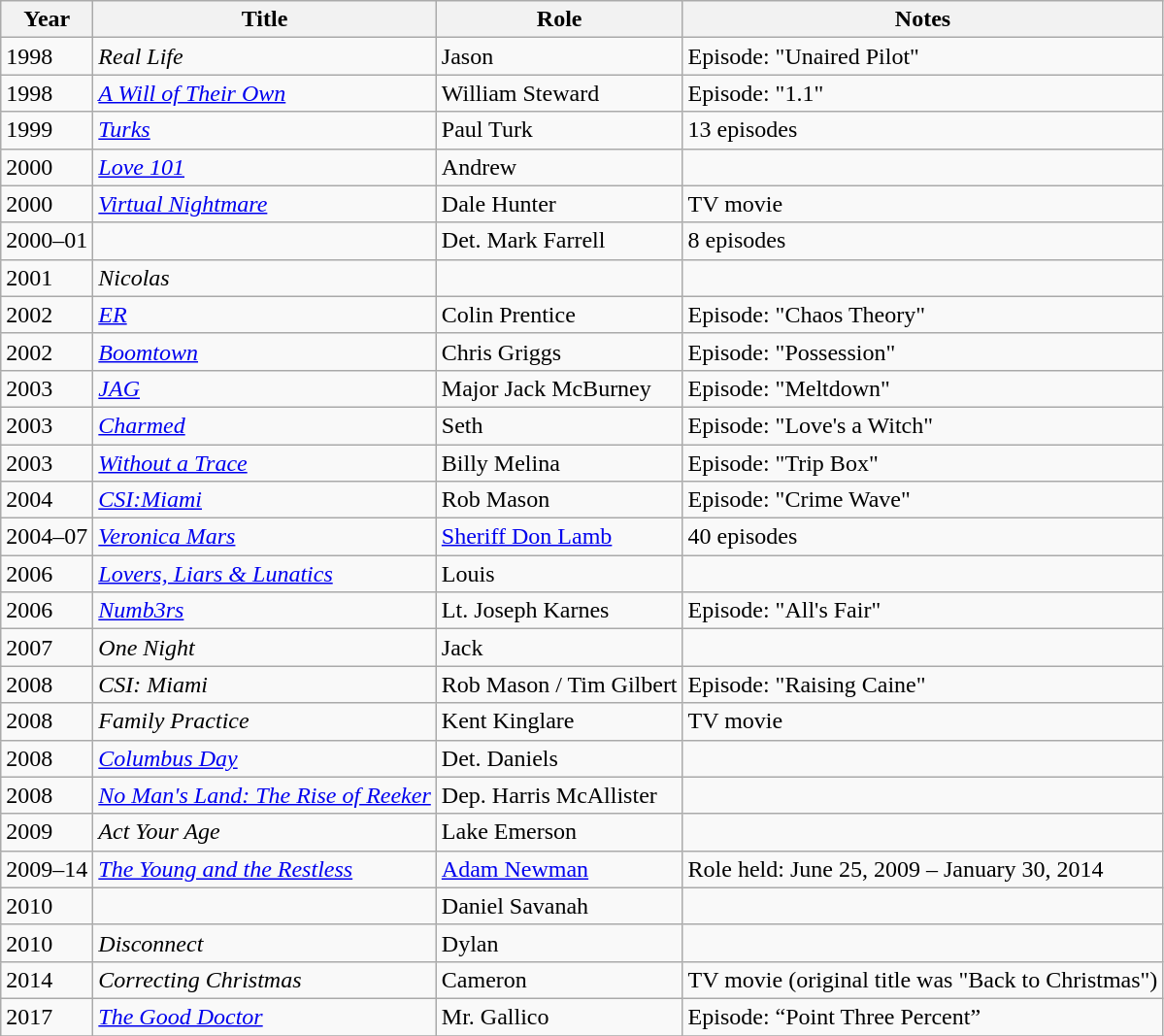<table class="wikitable sortable">
<tr>
<th>Year</th>
<th>Title</th>
<th>Role</th>
<th class="unsortable">Notes</th>
</tr>
<tr>
<td>1998</td>
<td><em>Real Life</em></td>
<td>Jason</td>
<td>Episode: "Unaired Pilot"</td>
</tr>
<tr>
<td>1998</td>
<td><em><a href='#'>A Will of Their Own</a></em></td>
<td>William Steward</td>
<td>Episode: "1.1"</td>
</tr>
<tr>
<td>1999</td>
<td><em><a href='#'>Turks</a></em></td>
<td>Paul Turk</td>
<td>13 episodes</td>
</tr>
<tr>
<td>2000</td>
<td><em><a href='#'>Love 101</a></em></td>
<td>Andrew</td>
<td></td>
</tr>
<tr>
<td>2000</td>
<td><em><a href='#'>Virtual Nightmare</a></em></td>
<td>Dale Hunter</td>
<td>TV movie</td>
</tr>
<tr>
<td>2000–01</td>
<td><em></em></td>
<td>Det. Mark Farrell</td>
<td>8 episodes</td>
</tr>
<tr>
<td>2001</td>
<td><em>Nicolas</em></td>
<td></td>
<td></td>
</tr>
<tr>
<td>2002</td>
<td><em><a href='#'>ER</a></em></td>
<td>Colin Prentice</td>
<td>Episode: "Chaos Theory"</td>
</tr>
<tr>
<td>2002</td>
<td><em><a href='#'>Boomtown</a></em></td>
<td>Chris Griggs</td>
<td>Episode: "Possession"</td>
</tr>
<tr>
<td>2003</td>
<td><em><a href='#'>JAG</a></em></td>
<td>Major Jack McBurney</td>
<td>Episode: "Meltdown"</td>
</tr>
<tr>
<td>2003</td>
<td><em><a href='#'>Charmed</a></em></td>
<td>Seth</td>
<td>Episode: "Love's a Witch"</td>
</tr>
<tr>
<td>2003</td>
<td><em><a href='#'>Without a Trace</a></em></td>
<td>Billy Melina</td>
<td>Episode: "Trip Box"</td>
</tr>
<tr>
<td>2004</td>
<td><em><a href='#'>CSI:Miami</a></em></td>
<td>Rob Mason</td>
<td>Episode: "Crime Wave"</td>
</tr>
<tr>
<td>2004–07</td>
<td><em><a href='#'>Veronica Mars</a></em></td>
<td><a href='#'>Sheriff Don Lamb</a></td>
<td>40 episodes</td>
</tr>
<tr>
<td>2006</td>
<td><em><a href='#'>Lovers, Liars & Lunatics</a></em></td>
<td>Louis</td>
<td></td>
</tr>
<tr>
<td>2006</td>
<td><em><a href='#'>Numb3rs</a></em></td>
<td>Lt. Joseph Karnes</td>
<td>Episode: "All's Fair"</td>
</tr>
<tr>
<td>2007</td>
<td><em>One Night</em></td>
<td>Jack</td>
<td></td>
</tr>
<tr>
<td>2008</td>
<td><em>CSI: Miami</em></td>
<td>Rob Mason / Tim Gilbert</td>
<td>Episode: "Raising Caine"</td>
</tr>
<tr>
<td>2008</td>
<td><em>Family Practice</em></td>
<td>Kent Kinglare</td>
<td>TV movie</td>
</tr>
<tr>
<td>2008</td>
<td><em><a href='#'>Columbus Day</a></em></td>
<td>Det. Daniels</td>
<td></td>
</tr>
<tr>
<td>2008</td>
<td><em><a href='#'>No Man's Land: The Rise of Reeker</a></em></td>
<td>Dep. Harris McAllister</td>
<td></td>
</tr>
<tr>
<td>2009</td>
<td><em>Act Your Age</em></td>
<td>Lake Emerson</td>
<td></td>
</tr>
<tr>
<td>2009–14</td>
<td><em><a href='#'>The Young and the Restless</a></em></td>
<td><a href='#'>Adam Newman</a></td>
<td>Role held: June 25, 2009 – January 30, 2014</td>
</tr>
<tr>
<td>2010</td>
<td><em></em></td>
<td>Daniel Savanah</td>
<td></td>
</tr>
<tr>
<td>2010</td>
<td><em>Disconnect</em></td>
<td>Dylan</td>
<td></td>
</tr>
<tr>
<td>2014</td>
<td><em>Correcting Christmas</em></td>
<td>Cameron</td>
<td>TV movie (original title was "Back to Christmas")</td>
</tr>
<tr>
<td>2017</td>
<td><em><a href='#'>The Good Doctor</a></em></td>
<td>Mr. Gallico</td>
<td>Episode: “Point Three Percent”</td>
</tr>
<tr>
</tr>
</table>
